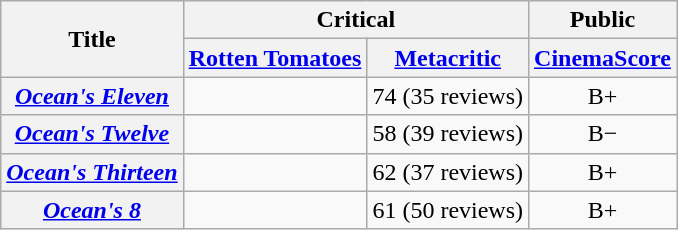<table class="wikitable plainrowheaders sortable" style="text-align: center">
<tr>
<th scope="col" rowspan="2">Title</th>
<th scope="col" colspan="2">Critical</th>
<th scope="col">Public</th>
</tr>
<tr>
<th scope="col"><a href='#'>Rotten Tomatoes</a></th>
<th scope="col"><a href='#'>Metacritic</a></th>
<th scope="col" class="unsortable"><a href='#'>CinemaScore</a></th>
</tr>
<tr>
<th scope="row"><em><a href='#'>Ocean's Eleven</a></em></th>
<td></td>
<td>74 (35 reviews)</td>
<td>B+</td>
</tr>
<tr>
<th scope="row"><em><a href='#'>Ocean's Twelve</a></em></th>
<td></td>
<td>58 (39 reviews)</td>
<td>B−</td>
</tr>
<tr>
<th scope="row"><em><a href='#'>Ocean's Thirteen</a></em></th>
<td></td>
<td>62 (37 reviews)</td>
<td>B+</td>
</tr>
<tr>
<th scope="row"><em><a href='#'>Ocean's 8</a></em></th>
<td></td>
<td>61 (50 reviews)</td>
<td>B+</td>
</tr>
</table>
